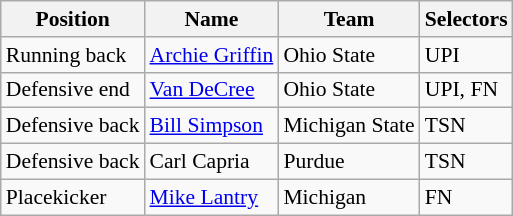<table class="wikitable" style="font-size: 90%">
<tr>
<th>Position</th>
<th>Name</th>
<th>Team</th>
<th>Selectors</th>
</tr>
<tr>
<td>Running back</td>
<td><a href='#'>Archie Griffin</a></td>
<td>Ohio State</td>
<td>UPI</td>
</tr>
<tr>
<td>Defensive end</td>
<td><a href='#'>Van DeCree</a></td>
<td>Ohio State</td>
<td>UPI, FN</td>
</tr>
<tr>
<td>Defensive back</td>
<td><a href='#'>Bill Simpson</a></td>
<td>Michigan State</td>
<td>TSN</td>
</tr>
<tr>
<td>Defensive back</td>
<td>Carl Capria</td>
<td>Purdue</td>
<td>TSN</td>
</tr>
<tr>
<td>Placekicker</td>
<td><a href='#'>Mike Lantry</a></td>
<td>Michigan</td>
<td>FN</td>
</tr>
</table>
